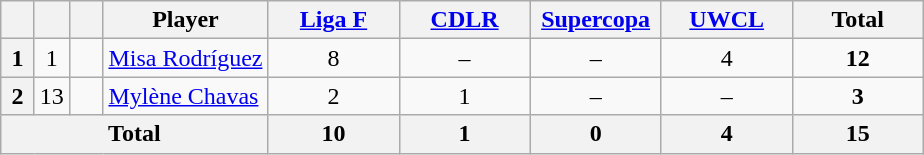<table class="wikitable" style="text-align: center;">
<tr>
<th width=15></th>
<th width=15></th>
<th width=15></th>
<th>Player</th>
<th width=80><a href='#'>Liga F</a></th>
<th width=80><a href='#'>CDLR</a></th>
<th width=80><a href='#'>Supercopa</a></th>
<th width=80><a href='#'>UWCL</a></th>
<th width=80>Total</th>
</tr>
<tr>
<th>1</th>
<td>1</td>
<td></td>
<td align="left"><a href='#'>Misa Rodríguez</a></td>
<td>8</td>
<td>–</td>
<td>–</td>
<td>4</td>
<td><strong>12</strong></td>
</tr>
<tr>
<th>2</th>
<td>13</td>
<td></td>
<td align="left"><a href='#'>Mylène Chavas</a></td>
<td>2</td>
<td>1</td>
<td>–</td>
<td>–</td>
<td><strong>3</strong></td>
</tr>
<tr>
<th align=center colspan=4>Total</th>
<th>10</th>
<th>1</th>
<th>0</th>
<th>4</th>
<th>15</th>
</tr>
</table>
